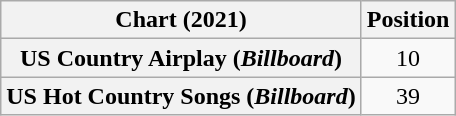<table class="wikitable sortable plainrowheaders" style="text-align:center">
<tr>
<th>Chart (2021)</th>
<th>Position</th>
</tr>
<tr>
<th scope="row">US Country Airplay (<em>Billboard</em>)</th>
<td>10</td>
</tr>
<tr>
<th scope="row">US Hot Country Songs (<em>Billboard</em>)</th>
<td>39</td>
</tr>
</table>
